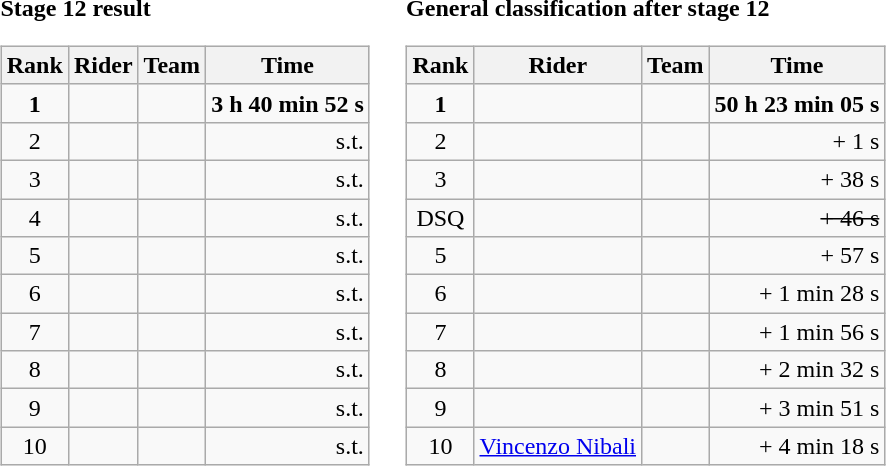<table>
<tr>
<td><strong>Stage 12 result</strong><br><table class="wikitable">
<tr>
<th>Rank</th>
<th>Rider</th>
<th>Team</th>
<th>Time</th>
</tr>
<tr>
<td style="text-align:center;"><strong>1</strong></td>
<td><strong></strong></td>
<td><strong></strong></td>
<td style="text-align:right;"><strong>3 h 40 min 52 s</strong></td>
</tr>
<tr>
<td style="text-align:center;">2</td>
<td></td>
<td></td>
<td style="text-align:right;">s.t.</td>
</tr>
<tr>
<td style="text-align:center;">3</td>
<td></td>
<td></td>
<td style="text-align:right;">s.t.</td>
</tr>
<tr>
<td style="text-align:center;">4</td>
<td></td>
<td></td>
<td style="text-align:right;">s.t.</td>
</tr>
<tr>
<td style="text-align:center;">5</td>
<td> </td>
<td></td>
<td style="text-align:right;">s.t.</td>
</tr>
<tr>
<td style="text-align:center;">6</td>
<td></td>
<td></td>
<td style="text-align:right;">s.t.</td>
</tr>
<tr>
<td style="text-align:center;">7</td>
<td></td>
<td></td>
<td style="text-align:right;">s.t.</td>
</tr>
<tr>
<td style="text-align:center;">8</td>
<td></td>
<td></td>
<td style="text-align:right;">s.t.</td>
</tr>
<tr>
<td style="text-align:center;">9</td>
<td></td>
<td></td>
<td style="text-align:right;">s.t.</td>
</tr>
<tr>
<td style="text-align:center;">10</td>
<td></td>
<td></td>
<td style="text-align:right;">s.t.</td>
</tr>
</table>
</td>
<td></td>
<td><strong>General classification after stage 12</strong><br><table class="wikitable">
<tr>
<th>Rank</th>
<th>Rider</th>
<th>Team</th>
<th>Time</th>
</tr>
<tr>
<td style="text-align:center;"><strong>1</strong></td>
<td><strong></strong></td>
<td><strong></strong></td>
<td style="text-align:right;"><strong>50 h 23 min 05 s</strong></td>
</tr>
<tr>
<td style="text-align:center;">2</td>
<td></td>
<td></td>
<td style="text-align:right;">+ 1 s</td>
</tr>
<tr>
<td style="text-align:center;">3</td>
<td></td>
<td></td>
<td style="text-align:right;">+ 38 s</td>
</tr>
<tr>
<td style="text-align:center;">DSQ</td>
<td><s></s></td>
<td><s></s></td>
<td style="text-align:right;"><s>+ 46 s</s></td>
</tr>
<tr>
<td style="text-align:center;">5</td>
<td></td>
<td></td>
<td style="text-align:right;">+ 57 s</td>
</tr>
<tr>
<td style="text-align:center;">6</td>
<td></td>
<td></td>
<td style="text-align:right;">+ 1 min 28 s</td>
</tr>
<tr>
<td style="text-align:center;">7</td>
<td></td>
<td></td>
<td style="text-align:right;">+ 1 min 56 s</td>
</tr>
<tr>
<td style="text-align:center;">8</td>
<td></td>
<td></td>
<td style="text-align:right;">+ 2 min 32 s</td>
</tr>
<tr>
<td style="text-align:center;">9</td>
<td></td>
<td></td>
<td style="text-align:right;">+ 3 min 51 s</td>
</tr>
<tr>
<td style="text-align:center;">10</td>
<td> <a href='#'>Vincenzo Nibali</a> </td>
<td></td>
<td style="text-align:right;">+ 4 min 18 s</td>
</tr>
</table>
</td>
</tr>
</table>
